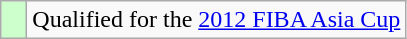<table class="wikitable">
<tr>
<td width=10px bgcolor="#ccffcc"></td>
<td>Qualified for the <a href='#'>2012 FIBA Asia Cup</a></td>
</tr>
</table>
